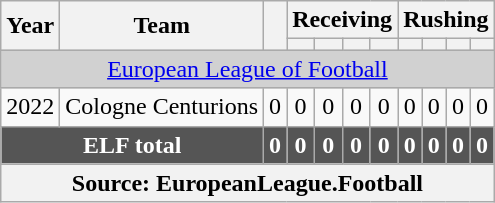<table class="wikitable" style="text-align: center;">
<tr>
<th rowspan="2">Year</th>
<th rowspan="2">Team</th>
<th rowspan="2"></th>
<th colspan="4">Receiving</th>
<th colspan="4">Rushing</th>
</tr>
<tr>
<th></th>
<th></th>
<th></th>
<th></th>
<th></th>
<th></th>
<th></th>
<th></th>
</tr>
<tr>
<td colspan="15" style="background-color:#D1D1D1"><a href='#'>European League of Football</a> </td>
</tr>
<tr>
<td>2022</td>
<td>Cologne Centurions</td>
<td>0</td>
<td>0</td>
<td>0</td>
<td>0</td>
<td>0</td>
<td>0</td>
<td>0</td>
<td>0</td>
<td>0</td>
</tr>
<tr style="background:#555555; font-weight:bold; color:white;">
<td colspan="2">ELF total</td>
<td>0</td>
<td>0</td>
<td>0</td>
<td>0</td>
<td>0</td>
<td>0</td>
<td>0</td>
<td>0</td>
<td>0</td>
</tr>
<tr>
<th colspan="15">Source: EuropeanLeague.Football</th>
</tr>
</table>
